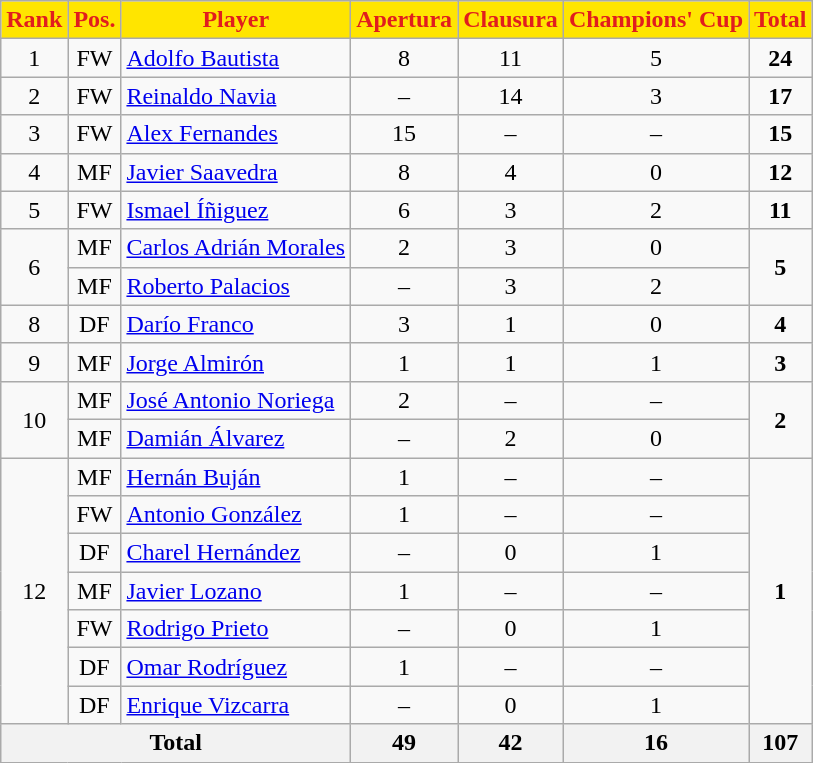<table class="wikitable sortable" style="text-align:center;">
<tr>
<th style=background-color:#FFE500;color:#E11D1E>Rank</th>
<th style=background-color:#FFE500;color:#E11D1E>Pos.</th>
<th style=background-color:#FFE500;color:#E11D1E>Player</th>
<th style=background-color:#FFE500;color:#E11D1E>Apertura</th>
<th style=background-color:#FFE500;color:#E11D1E>Clausura</th>
<th style=background-color:#FFE500;color:#E11D1E>Champions' Cup</th>
<th style=background-color:#FFE500;color:#E11D1E>Total</th>
</tr>
<tr>
<td>1</td>
<td>FW</td>
<td align=left> <a href='#'>Adolfo Bautista</a></td>
<td>8</td>
<td>11</td>
<td>5</td>
<td><strong>24</strong></td>
</tr>
<tr>
<td>2</td>
<td>FW</td>
<td align=left> <a href='#'>Reinaldo Navia</a></td>
<td>–</td>
<td>14</td>
<td>3</td>
<td><strong>17</strong></td>
</tr>
<tr>
<td>3</td>
<td>FW</td>
<td align=left> <a href='#'>Alex Fernandes</a></td>
<td>15</td>
<td>–</td>
<td>–</td>
<td><strong>15</strong></td>
</tr>
<tr>
<td>4</td>
<td>MF</td>
<td align=left> <a href='#'>Javier Saavedra</a></td>
<td>8</td>
<td>4</td>
<td>0</td>
<td><strong>12</strong></td>
</tr>
<tr>
<td>5</td>
<td>FW</td>
<td align=left> <a href='#'>Ismael Íñiguez</a></td>
<td>6</td>
<td>3</td>
<td>2</td>
<td><strong>11</strong></td>
</tr>
<tr>
<td rowspan=2>6</td>
<td>MF</td>
<td align=left> <a href='#'>Carlos Adrián Morales</a></td>
<td>2</td>
<td>3</td>
<td>0</td>
<td rowspan=2><strong>5</strong></td>
</tr>
<tr>
<td>MF</td>
<td align=left> <a href='#'>Roberto Palacios</a></td>
<td>–</td>
<td>3</td>
<td>2</td>
</tr>
<tr>
<td>8</td>
<td>DF</td>
<td align=left> <a href='#'>Darío Franco</a></td>
<td>3</td>
<td>1</td>
<td>0</td>
<td><strong>4</strong></td>
</tr>
<tr>
<td>9</td>
<td>MF</td>
<td align=left> <a href='#'>Jorge Almirón</a></td>
<td>1</td>
<td>1</td>
<td>1</td>
<td><strong>3</strong></td>
</tr>
<tr>
<td rowspan=2>10</td>
<td>MF</td>
<td align=left> <a href='#'>José Antonio Noriega</a></td>
<td>2</td>
<td>–</td>
<td>–</td>
<td rowspan=2><strong>2</strong></td>
</tr>
<tr>
<td>MF</td>
<td align=left> <a href='#'>Damián Álvarez</a></td>
<td>–</td>
<td>2</td>
<td>0</td>
</tr>
<tr>
<td rowspan=7>12</td>
<td>MF</td>
<td align=left> <a href='#'>Hernán Buján</a></td>
<td>1</td>
<td>–</td>
<td>–</td>
<td rowspan=7><strong>1</strong></td>
</tr>
<tr>
<td>FW</td>
<td align=left> <a href='#'>Antonio González</a></td>
<td>1</td>
<td>–</td>
<td>–</td>
</tr>
<tr>
<td>DF</td>
<td align=left> <a href='#'>Charel Hernández</a></td>
<td>–</td>
<td>0</td>
<td>1</td>
</tr>
<tr>
<td>MF</td>
<td align=left> <a href='#'>Javier Lozano</a></td>
<td>1</td>
<td>–</td>
<td>–</td>
</tr>
<tr>
<td>FW</td>
<td align=left> <a href='#'>Rodrigo Prieto</a></td>
<td>–</td>
<td>0</td>
<td>1</td>
</tr>
<tr>
<td>DF</td>
<td align=left> <a href='#'>Omar Rodríguez</a></td>
<td>1</td>
<td>–</td>
<td>–</td>
</tr>
<tr>
<td>DF</td>
<td align=left> <a href='#'>Enrique Vizcarra</a></td>
<td>–</td>
<td>0</td>
<td>1</td>
</tr>
<tr>
<th align=center colspan=3>Total</th>
<th align=center>49</th>
<th align=center>42</th>
<th align=center>16</th>
<th align=center>107</th>
</tr>
</table>
